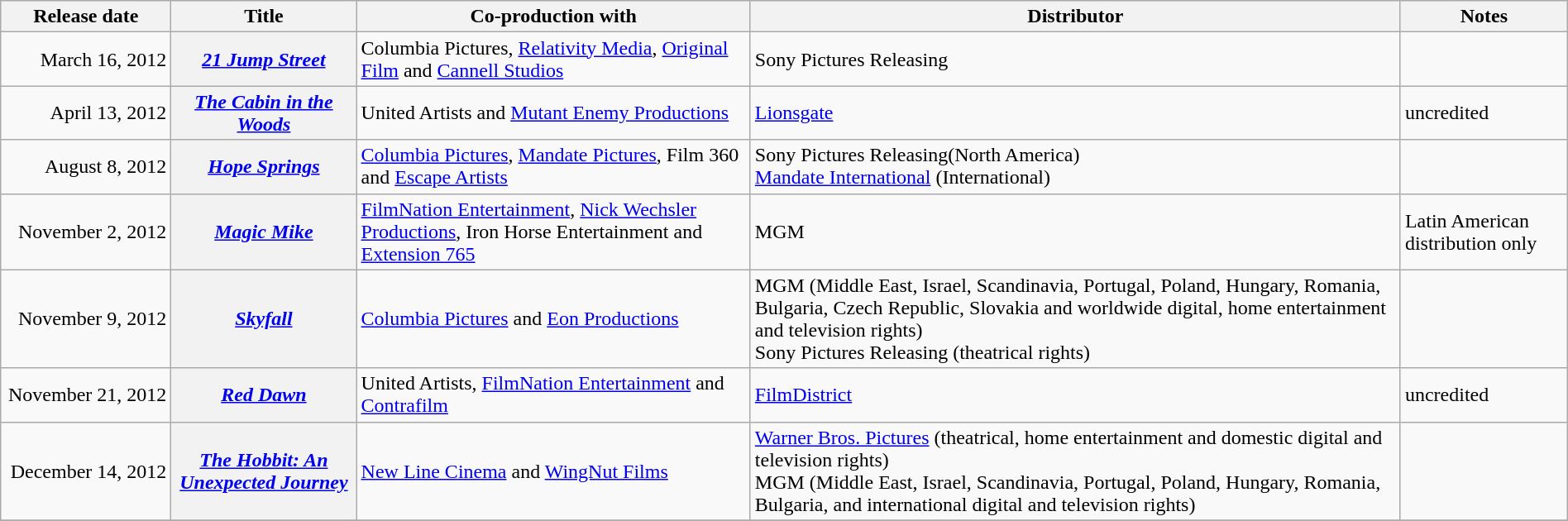<table class="wikitable sortable" style="width:100%;">
<tr>
<th scope="col" style="width:130px;">Release date</th>
<th>Title</th>
<th>Co-production with</th>
<th>Distributor</th>
<th>Notes</th>
</tr>
<tr>
<td style="text-align:right;">March 16, 2012</td>
<th scope="row"><em><a href='#'>21 Jump Street</a></em></th>
<td>Columbia Pictures, <a href='#'>Relativity Media</a>, <a href='#'>Original Film</a> and <a href='#'>Cannell Studios</a></td>
<td>Sony Pictures Releasing</td>
<td></td>
</tr>
<tr>
<td style="text-align:right;">April 13, 2012</td>
<th scope="row"><em><a href='#'>The Cabin in the Woods</a></em></th>
<td>United Artists and <a href='#'>Mutant Enemy Productions</a></td>
<td><a href='#'>Lionsgate</a></td>
<td>uncredited</td>
</tr>
<tr>
<td style="text-align:right;">August 8, 2012</td>
<th scope="row"><em><a href='#'>Hope Springs</a></em></th>
<td><a href='#'>Columbia Pictures</a>, <a href='#'>Mandate Pictures</a>, Film 360 and <a href='#'>Escape Artists</a></td>
<td>Sony Pictures Releasing(North America)<br><a href='#'>Mandate International</a> (International)</td>
<td></td>
</tr>
<tr>
<td style="text-align:right;">November 2, 2012</td>
<th scope="row"><em><a href='#'>Magic Mike</a></em></th>
<td><a href='#'>FilmNation Entertainment</a>, <a href='#'>Nick Wechsler Productions</a>, Iron Horse Entertainment and <a href='#'>Extension 765</a></td>
<td>MGM</td>
<td>Latin American distribution only</td>
</tr>
<tr>
<td style="text-align:right;">November 9, 2012</td>
<th scope="row"><em><a href='#'>Skyfall</a></em></th>
<td><a href='#'>Columbia Pictures</a> and <a href='#'>Eon Productions</a></td>
<td>MGM (Middle East, Israel, Scandinavia, Portugal, Poland, Hungary, Romania, Bulgaria, Czech Republic, Slovakia and worldwide digital, home entertainment and television rights)<br>Sony Pictures Releasing (theatrical rights)</td>
<td></td>
</tr>
<tr>
<td style="text-align:right;">November 21, 2012</td>
<th scope="row"><em><a href='#'>Red Dawn</a></em></th>
<td>United Artists, <a href='#'>FilmNation Entertainment</a> and <a href='#'>Contrafilm</a></td>
<td><a href='#'>FilmDistrict</a></td>
<td>uncredited</td>
</tr>
<tr>
<td style="text-align:right;">December 14, 2012</td>
<th scope="row"><em><a href='#'>The Hobbit: An Unexpected Journey</a></em></th>
<td><a href='#'>New Line Cinema</a> and <a href='#'>WingNut Films</a></td>
<td><a href='#'>Warner Bros. Pictures</a> (theatrical, home entertainment and domestic digital and television rights) <br> MGM (Middle East, Israel, Scandinavia, Portugal, Poland, Hungary, Romania, Bulgaria, and international digital and television rights)</td>
<td></td>
</tr>
<tr>
</tr>
</table>
